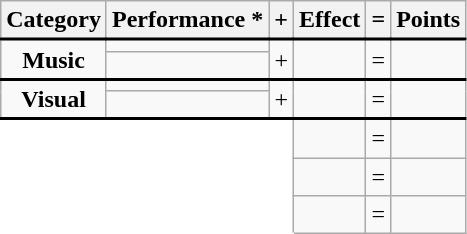<table class="wikitable" style="text-align: center;">
<tr>
<th>Category</th>
<th>Performance *</th>
<th>+</th>
<th>Effect</th>
<th>=</th>
<th>Points</th>
</tr>
<tr style="border-top:2px solid; height:0px;">
<td rowspan="2"><strong>Music</strong></td>
<td></td>
<td rowspan="2">+</td>
<td rowspan="2"></td>
<td rowspan="2">=</td>
<td rowspan="2"></td>
</tr>
<tr>
<td></td>
</tr>
<tr style="border-top:2px solid; height:0px;">
<td rowspan="2"><strong>Visual</strong></td>
<td></td>
<td rowspan="2">+</td>
<td rowspan="2"></td>
<td rowspan="2">=</td>
<td rowspan="2"></td>
</tr>
<tr>
<td></td>
</tr>
<tr style="border-top:2px solid; height:0px;">
<td colspan="3" rowspan="3" style="background: white; border-left: 1px solid white; border-bottom: 1px solid white;"></td>
<td></td>
<td>=</td>
<td></td>
</tr>
<tr>
<td></td>
<td>=</td>
<td></td>
</tr>
<tr>
<td><strong></strong></td>
<td>=</td>
<td></td>
</tr>
</table>
